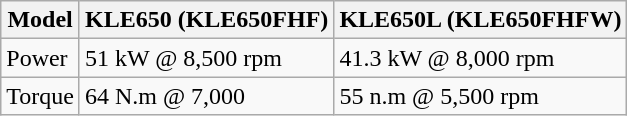<table class="wikitable">
<tr>
<th>Model</th>
<th>KLE650 (KLE650FHF)</th>
<th>KLE650L (KLE650FHFW)</th>
</tr>
<tr>
<td>Power</td>
<td>51 kW @ 8,500 rpm</td>
<td>41.3 kW @ 8,000 rpm</td>
</tr>
<tr>
<td>Torque</td>
<td>64 N.m @ 7,000</td>
<td>55 n.m @ 5,500 rpm</td>
</tr>
</table>
